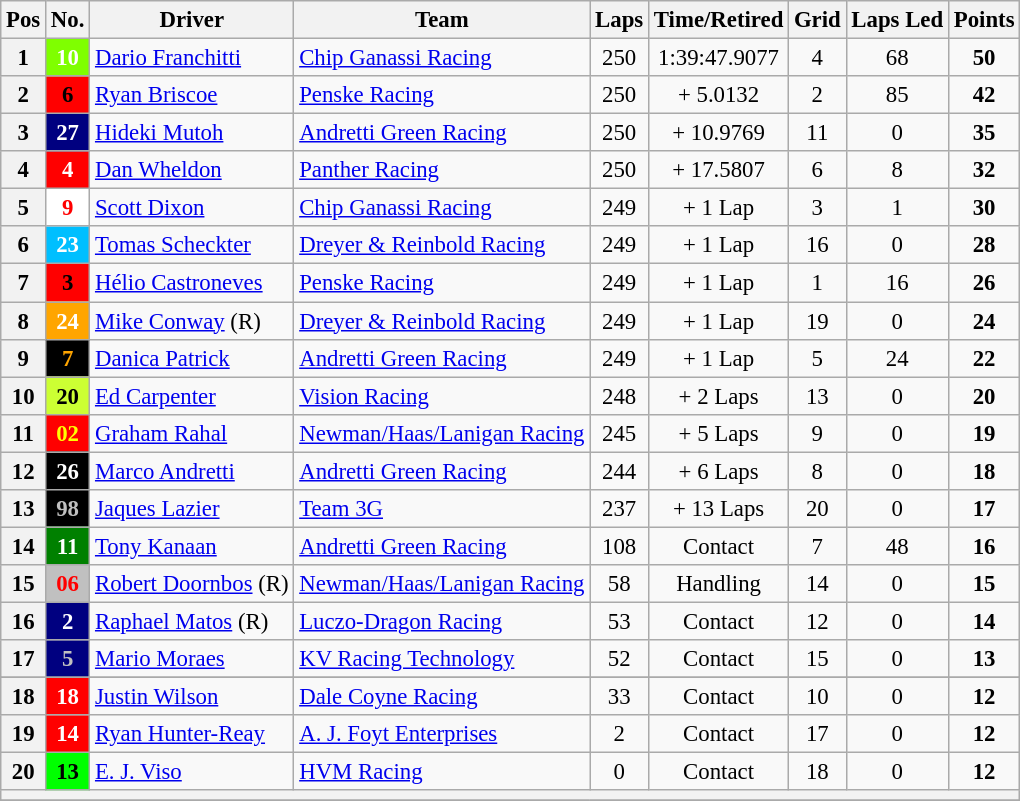<table class="wikitable" style="font-size:95%;">
<tr>
<th>Pos</th>
<th>No.</th>
<th>Driver</th>
<th>Team</th>
<th>Laps</th>
<th>Time/Retired</th>
<th>Grid</th>
<th>Laps Led</th>
<th>Points</th>
</tr>
<tr>
<th>1</th>
<td style="background:#7FFF00; color:white;" align=center><strong>10</strong></td>
<td> <a href='#'>Dario Franchitti</a></td>
<td><a href='#'>Chip Ganassi Racing</a></td>
<td align=center>250</td>
<td align=center>1:39:47.9077</td>
<td align=center>4</td>
<td align=center>68</td>
<td align=center><strong>50</strong></td>
</tr>
<tr>
<th>2</th>
<td style="background:red; color:black;" align="center"><strong>6</strong></td>
<td> <a href='#'>Ryan Briscoe</a></td>
<td><a href='#'>Penske Racing</a></td>
<td align=center>250</td>
<td align=center>+ 5.0132</td>
<td align=center>2</td>
<td align=center>85</td>
<td align=center><strong>42</strong></td>
</tr>
<tr>
<th>3</th>
<td style="background:navy; color:white;" align=center><strong>27</strong></td>
<td> <a href='#'>Hideki Mutoh</a></td>
<td><a href='#'>Andretti Green Racing</a></td>
<td align=center>250</td>
<td align=center>+ 10.9769</td>
<td align=center>11</td>
<td align=center>0</td>
<td align=center><strong>35</strong></td>
</tr>
<tr>
<th>4</th>
<td style="background:red; color:white;" align=center><strong>4</strong></td>
<td> <a href='#'>Dan Wheldon</a></td>
<td><a href='#'>Panther Racing</a></td>
<td align=center>250</td>
<td align=center>+ 17.5807</td>
<td align=center>6</td>
<td align=center>8</td>
<td align=center><strong>32</strong></td>
</tr>
<tr>
<th>5</th>
<td style="background:white; color:red;" align=center><strong>9</strong></td>
<td> <a href='#'>Scott Dixon</a></td>
<td><a href='#'>Chip Ganassi Racing</a></td>
<td align=center>249</td>
<td align=center>+ 1 Lap</td>
<td align=center>3</td>
<td align=center>1</td>
<td align=center><strong>30</strong></td>
</tr>
<tr>
<th>6</th>
<td style="background:DeepSkyBlue; color:white;" align=center><strong>23</strong></td>
<td> <a href='#'>Tomas Scheckter</a></td>
<td><a href='#'>Dreyer & Reinbold Racing</a></td>
<td align=center>249</td>
<td align=center>+ 1 Lap</td>
<td align=center>16</td>
<td align=center>0</td>
<td align=center><strong>28</strong></td>
</tr>
<tr>
<th>7</th>
<td style="background:red; color:black;" align="center"><strong>3</strong></td>
<td> <a href='#'>Hélio Castroneves</a></td>
<td><a href='#'>Penske Racing</a></td>
<td align=center>249</td>
<td align=center>+ 1 Lap</td>
<td align=center>1</td>
<td align=center>16</td>
<td align=center><strong>26</strong></td>
</tr>
<tr>
<th>8</th>
<td style="background:orange; color:white;" align=center><strong>24</strong></td>
<td> <a href='#'>Mike Conway</a> (R)</td>
<td><a href='#'>Dreyer & Reinbold Racing</a></td>
<td align=center>249</td>
<td align=center>+ 1 Lap</td>
<td align=center>19</td>
<td align=center>0</td>
<td align=center><strong>24</strong></td>
</tr>
<tr>
<th>9</th>
<td style="background:black; color:orange;" align=center><strong>7</strong></td>
<td> <a href='#'>Danica Patrick</a></td>
<td><a href='#'>Andretti Green Racing</a></td>
<td align=center>249</td>
<td align=center>+ 1 Lap</td>
<td align=center>5</td>
<td align=center>24</td>
<td align=center><strong>22</strong></td>
</tr>
<tr>
<th>10</th>
<td style="background:#CCFF33; color:black;" align=center><strong>20</strong></td>
<td> <a href='#'>Ed Carpenter</a></td>
<td><a href='#'>Vision Racing</a></td>
<td align=center>248</td>
<td align=center>+ 2 Laps</td>
<td align=center>13</td>
<td align=center>0</td>
<td align=center><strong>20</strong></td>
</tr>
<tr>
<th>11</th>
<td style="background:red; color:yellow;" align=center><strong>02</strong></td>
<td> <a href='#'>Graham Rahal</a></td>
<td><a href='#'>Newman/Haas/Lanigan Racing</a></td>
<td align=center>245</td>
<td align=center>+ 5 Laps</td>
<td align=center>9</td>
<td align=center>0</td>
<td align=center><strong>19</strong></td>
</tr>
<tr>
<th>12</th>
<td style="background:black; color:white;" align=center><strong>26</strong></td>
<td> <a href='#'>Marco Andretti</a></td>
<td><a href='#'>Andretti Green Racing</a></td>
<td align=center>244</td>
<td align=center>+ 6 Laps</td>
<td align=center>8</td>
<td align=center>0</td>
<td align=center><strong>18</strong></td>
</tr>
<tr>
<th>13</th>
<td style="background:black; color:silver;" align=center><strong>98</strong></td>
<td> <a href='#'>Jaques Lazier</a></td>
<td><a href='#'>Team 3G</a></td>
<td align=center>237</td>
<td align=center>+ 13 Laps</td>
<td align=center>20</td>
<td align=center>0</td>
<td align=center><strong>17</strong></td>
</tr>
<tr>
<th>14</th>
<td style="background:green; color:white;" align=center><strong>11</strong></td>
<td> <a href='#'>Tony Kanaan</a></td>
<td><a href='#'>Andretti Green Racing</a></td>
<td align=center>108</td>
<td align=center>Contact</td>
<td align=center>7</td>
<td align=center>48</td>
<td align=center><strong>16</strong></td>
</tr>
<tr>
<th>15</th>
<td style="background:silver; color:red;" align=center><strong>06</strong></td>
<td> <a href='#'>Robert Doornbos</a> (R)</td>
<td><a href='#'>Newman/Haas/Lanigan Racing</a></td>
<td align=center>58</td>
<td align=center>Handling</td>
<td align=center>14</td>
<td align=center>0</td>
<td align=center><strong>15</strong></td>
</tr>
<tr>
<th>16</th>
<td style="background:navy; color:white;" align=center><strong>2</strong></td>
<td> <a href='#'>Raphael Matos</a> (R)</td>
<td><a href='#'>Luczo-Dragon Racing</a></td>
<td align=center>53</td>
<td align=center>Contact</td>
<td align=center>12</td>
<td align=center>0</td>
<td align=center><strong>14</strong></td>
</tr>
<tr>
<th>17</th>
<td style="background:navy; color:silver;" align=center><strong>5</strong></td>
<td> <a href='#'>Mario Moraes</a></td>
<td><a href='#'>KV Racing Technology</a></td>
<td align=center>52</td>
<td align=center>Contact</td>
<td align=center>15</td>
<td align=center>0</td>
<td align=center><strong>13</strong></td>
</tr>
<tr>
</tr>
<tr>
<th>18</th>
<td style="background:red; color:white;" align=center><strong>18</strong></td>
<td> <a href='#'>Justin Wilson</a></td>
<td><a href='#'>Dale Coyne Racing</a></td>
<td align=center>33</td>
<td align=center>Contact</td>
<td align=center>10</td>
<td align=center>0</td>
<td align=center><strong>12</strong></td>
</tr>
<tr>
<th>19</th>
<td style="background:red; color:white;" align=center><strong>14</strong></td>
<td> <a href='#'>Ryan Hunter-Reay</a></td>
<td><a href='#'>A. J. Foyt Enterprises</a></td>
<td align=center>2</td>
<td align=center>Contact</td>
<td align=center>17</td>
<td align=center>0</td>
<td align=center><strong>12</strong></td>
</tr>
<tr>
<th>20</th>
<td style="background:lime; color:black;" align=center><strong>13</strong></td>
<td> <a href='#'>E. J. Viso</a></td>
<td><a href='#'>HVM Racing</a></td>
<td align=center>0</td>
<td align=center>Contact</td>
<td align=center>18</td>
<td align=center>0</td>
<td align=center><strong>12</strong></td>
</tr>
<tr>
<th colspan=9></th>
</tr>
<tr>
</tr>
</table>
